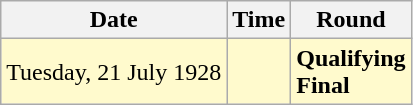<table class="wikitable">
<tr>
<th>Date</th>
<th>Time</th>
<th>Round</th>
</tr>
<tr style=background:lemonchiffon>
<td>Tuesday, 21 July 1928</td>
<td></td>
<td><strong>Qualifying</strong><br><strong>Final</strong></td>
</tr>
</table>
